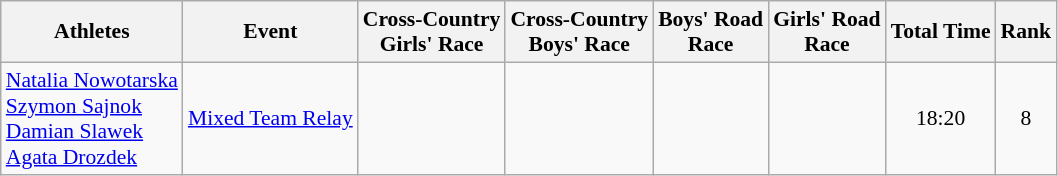<table class="wikitable" style="font-size:90%;">
<tr>
<th>Athletes</th>
<th>Event</th>
<th>Cross-Country<br>Girls' Race</th>
<th>Cross-Country<br>Boys' Race</th>
<th>Boys' Road<br>Race</th>
<th>Girls' Road<br>Race</th>
<th>Total Time</th>
<th>Rank</th>
</tr>
<tr align=center>
<td align=left><a href='#'>Natalia Nowotarska</a><br><a href='#'>Szymon Sajnok</a><br><a href='#'>Damian Slawek</a><br><a href='#'>Agata Drozdek</a></td>
<td align=left><a href='#'>Mixed Team Relay</a></td>
<td></td>
<td></td>
<td></td>
<td></td>
<td>18:20</td>
<td>8</td>
</tr>
</table>
